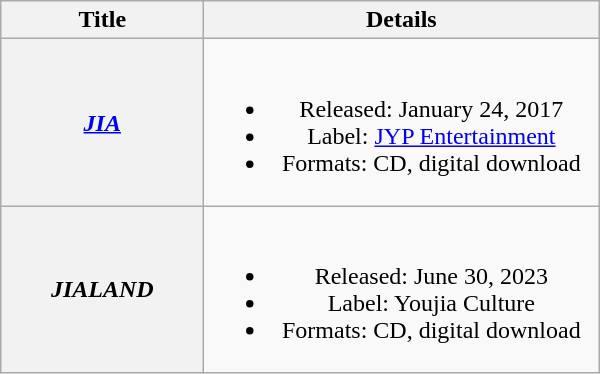<table class="wikitable plainrowheaders" style="text-align:center;">
<tr>
<th scope="col" rowspan="1" style="width:8em;">Title</th>
<th scope="col" rowspan="1" style="width:16em;">Details</th>
</tr>
<tr>
<th scope="row"><em><a href='#'>JIA</a></em></th>
<td><br><ul><li>Released: January 24, 2017</li><li>Label: <a href='#'>JYP Entertainment</a></li><li>Formats: CD, digital download</li></ul></td>
</tr>
<tr>
<th scope="row"><em>JIALAND</em></th>
<td><br><ul><li>Released: June 30, 2023</li><li>Label: Youjia Culture</li><li>Formats: CD, digital download</li></ul></td>
</tr>
</table>
